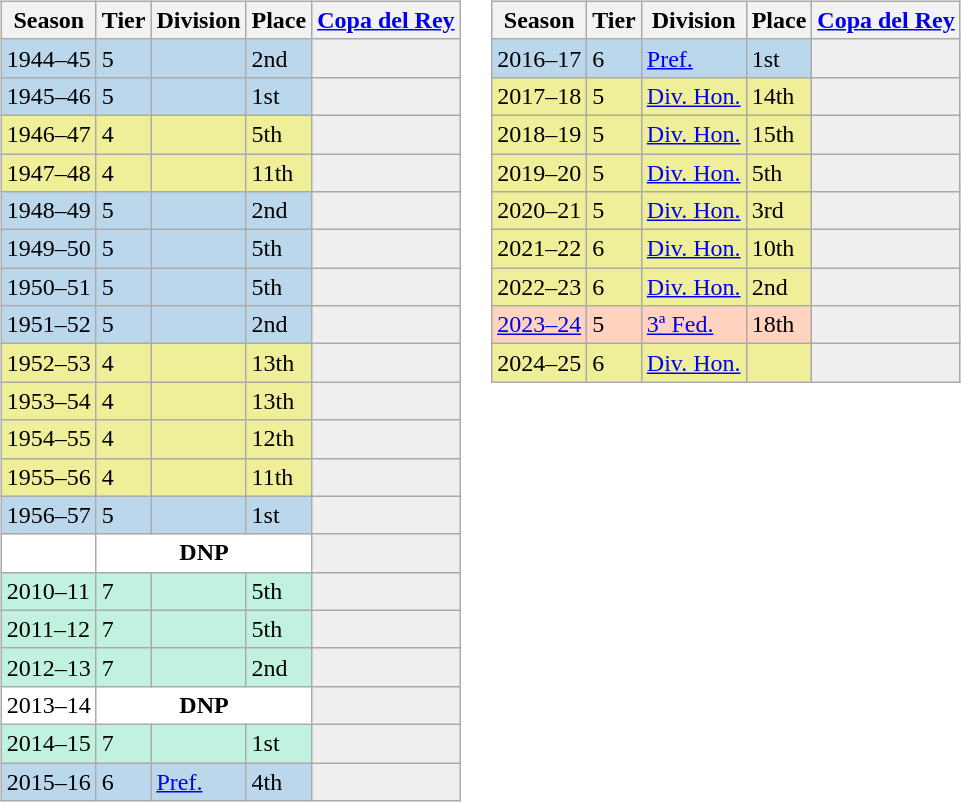<table>
<tr>
<td valign="top" width=0%><br><table class="wikitable">
<tr style="background:#f0f6fa;">
<th>Season</th>
<th>Tier</th>
<th>Division</th>
<th>Place</th>
<th><a href='#'>Copa del Rey</a></th>
</tr>
<tr>
<td style="background:#BBD7EC;">1944–45</td>
<td style="background:#BBD7EC;">5</td>
<td style="background:#BBD7EC;"></td>
<td style="background:#BBD7EC;">2nd</td>
<th style="background:#efefef;"></th>
</tr>
<tr>
<td style="background:#BBD7EC;">1945–46</td>
<td style="background:#BBD7EC;">5</td>
<td style="background:#BBD7EC;"></td>
<td style="background:#BBD7EC;">1st</td>
<th style="background:#efefef;"></th>
</tr>
<tr>
<td style="background:#EFEF99;">1946–47</td>
<td style="background:#EFEF99;">4</td>
<td style="background:#EFEF99;"></td>
<td style="background:#EFEF99;">5th</td>
<th style="background:#efefef;"></th>
</tr>
<tr>
<td style="background:#EFEF99;">1947–48</td>
<td style="background:#EFEF99;">4</td>
<td style="background:#EFEF99;"></td>
<td style="background:#EFEF99;">11th</td>
<th style="background:#efefef;"></th>
</tr>
<tr>
<td style="background:#BBD7EC;">1948–49</td>
<td style="background:#BBD7EC;">5</td>
<td style="background:#BBD7EC;"></td>
<td style="background:#BBD7EC;">2nd</td>
<th style="background:#efefef;"></th>
</tr>
<tr>
<td style="background:#BBD7EC;">1949–50</td>
<td style="background:#BBD7EC;">5</td>
<td style="background:#BBD7EC;"></td>
<td style="background:#BBD7EC;">5th</td>
<th style="background:#efefef;"></th>
</tr>
<tr>
<td style="background:#BBD7EC;">1950–51</td>
<td style="background:#BBD7EC;">5</td>
<td style="background:#BBD7EC;"></td>
<td style="background:#BBD7EC;">5th</td>
<th style="background:#efefef;"></th>
</tr>
<tr>
<td style="background:#BBD7EC;">1951–52</td>
<td style="background:#BBD7EC;">5</td>
<td style="background:#BBD7EC;"></td>
<td style="background:#BBD7EC;">2nd</td>
<th style="background:#efefef;"></th>
</tr>
<tr>
<td style="background:#EFEF99;">1952–53</td>
<td style="background:#EFEF99;">4</td>
<td style="background:#EFEF99;"></td>
<td style="background:#EFEF99;">13th</td>
<th style="background:#efefef;"></th>
</tr>
<tr>
<td style="background:#EFEF99;">1953–54</td>
<td style="background:#EFEF99;">4</td>
<td style="background:#EFEF99;"></td>
<td style="background:#EFEF99;">13th</td>
<th style="background:#efefef;"></th>
</tr>
<tr>
<td style="background:#EFEF99;">1954–55</td>
<td style="background:#EFEF99;">4</td>
<td style="background:#EFEF99;"></td>
<td style="background:#EFEF99;">12th</td>
<th style="background:#efefef;"></th>
</tr>
<tr>
<td style="background:#EFEF99;">1955–56</td>
<td style="background:#EFEF99;">4</td>
<td style="background:#EFEF99;"></td>
<td style="background:#EFEF99;">11th</td>
<th style="background:#efefef;"></th>
</tr>
<tr>
<td style="background:#BBD7EC;">1956–57</td>
<td style="background:#BBD7EC;">5</td>
<td style="background:#BBD7EC;"></td>
<td style="background:#BBD7EC;">1st</td>
<th style="background:#efefef;"></th>
</tr>
<tr>
<td style="background:#FFFFFF;"></td>
<th style="background:#FFFFFF;" colspan="3">DNP</th>
<th style="background:#efefef;"></th>
</tr>
<tr>
<td style="background:#C0F2DF;">2010–11</td>
<td style="background:#C0F2DF;">7</td>
<td style="background:#C0F2DF;"></td>
<td style="background:#C0F2DF;">5th</td>
<th style="background:#efefef;"></th>
</tr>
<tr>
<td style="background:#C0F2DF;">2011–12</td>
<td style="background:#C0F2DF;">7</td>
<td style="background:#C0F2DF;"></td>
<td style="background:#C0F2DF;">5th</td>
<th style="background:#efefef;"></th>
</tr>
<tr>
<td style="background:#C0F2DF;">2012–13</td>
<td style="background:#C0F2DF;">7</td>
<td style="background:#C0F2DF;"></td>
<td style="background:#C0F2DF;">2nd</td>
<th style="background:#efefef;"></th>
</tr>
<tr>
<td style="background:#FFFFFF;">2013–14</td>
<th style="background:#FFFFFF;" colspan="3">DNP</th>
<th style="background:#efefef;"></th>
</tr>
<tr>
<td style="background:#C0F2DF;">2014–15</td>
<td style="background:#C0F2DF;">7</td>
<td style="background:#C0F2DF;"></td>
<td style="background:#C0F2DF;">1st</td>
<th style="background:#efefef;"></th>
</tr>
<tr>
<td style="background:#BBD7EC;">2015–16</td>
<td style="background:#BBD7EC;">6</td>
<td style="background:#BBD7EC;"><a href='#'>Pref.</a></td>
<td style="background:#BBD7EC;">4th</td>
<th style="background:#efefef;"></th>
</tr>
</table>
</td>
<td valign="top" width=0%><br><table class="wikitable">
<tr style="background:#f0f6fa;">
<th>Season</th>
<th>Tier</th>
<th>Division</th>
<th>Place</th>
<th><a href='#'>Copa del Rey</a></th>
</tr>
<tr>
<td style="background:#BBD7EC;">2016–17</td>
<td style="background:#BBD7EC;">6</td>
<td style="background:#BBD7EC;"><a href='#'>Pref.</a></td>
<td style="background:#BBD7EC;">1st</td>
<th style="background:#efefef;"></th>
</tr>
<tr>
<td style="background:#EFEF99;">2017–18</td>
<td style="background:#EFEF99;">5</td>
<td style="background:#EFEF99;"><a href='#'>Div. Hon.</a></td>
<td style="background:#EFEF99;">14th</td>
<td style="background:#efefef;"></td>
</tr>
<tr>
<td style="background:#EFEF99;">2018–19</td>
<td style="background:#EFEF99;">5</td>
<td style="background:#EFEF99;"><a href='#'>Div. Hon.</a></td>
<td style="background:#EFEF99;">15th</td>
<td style="background:#efefef;"></td>
</tr>
<tr>
<td style="background:#EFEF99;">2019–20</td>
<td style="background:#EFEF99;">5</td>
<td style="background:#EFEF99;"><a href='#'>Div. Hon.</a></td>
<td style="background:#EFEF99;">5th</td>
<td style="background:#efefef;"></td>
</tr>
<tr>
<td style="background:#EFEF99;">2020–21</td>
<td style="background:#EFEF99;">5</td>
<td style="background:#EFEF99;"><a href='#'>Div. Hon.</a></td>
<td style="background:#EFEF99;">3rd</td>
<td style="background:#efefef;"></td>
</tr>
<tr>
<td style="background:#EFEF99;">2021–22</td>
<td style="background:#EFEF99;">6</td>
<td style="background:#EFEF99;"><a href='#'>Div. Hon.</a></td>
<td style="background:#EFEF99;">10th</td>
<td style="background:#efefef;"></td>
</tr>
<tr>
<td style="background:#EFEF99;">2022–23</td>
<td style="background:#EFEF99;">6</td>
<td style="background:#EFEF99;"><a href='#'>Div. Hon.</a></td>
<td style="background:#EFEF99;">2nd</td>
<td style="background:#efefef;"></td>
</tr>
<tr>
<td style="background:#FFD3BD;"><a href='#'>2023–24</a></td>
<td style="background:#FFD3BD;">5</td>
<td style="background:#FFD3BD;"><a href='#'>3ª Fed.</a></td>
<td style="background:#FFD3BD;">18th</td>
<th style="background:#efefef;"></th>
</tr>
<tr>
<td style="background:#EFEF99;">2024–25</td>
<td style="background:#EFEF99;">6</td>
<td style="background:#EFEF99;"><a href='#'>Div. Hon.</a></td>
<td style="background:#EFEF99;"></td>
<td style="background:#efefef;"></td>
</tr>
</table>
</td>
</tr>
</table>
